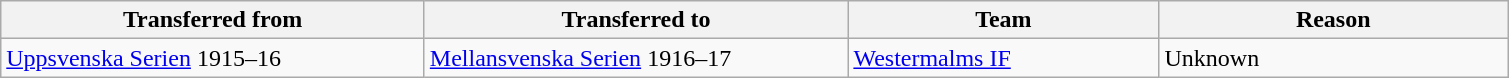<table class="wikitable" style="text-align: left;">
<tr>
<th style="width: 275px;">Transferred from</th>
<th style="width: 275px;">Transferred to</th>
<th style="width: 200px;">Team</th>
<th style="width: 225px;">Reason</th>
</tr>
<tr>
<td><a href='#'>Uppsvenska Serien</a> 1915–16</td>
<td><a href='#'>Mellansvenska Serien</a> 1916–17</td>
<td><a href='#'>Westermalms IF</a></td>
<td>Unknown</td>
</tr>
</table>
